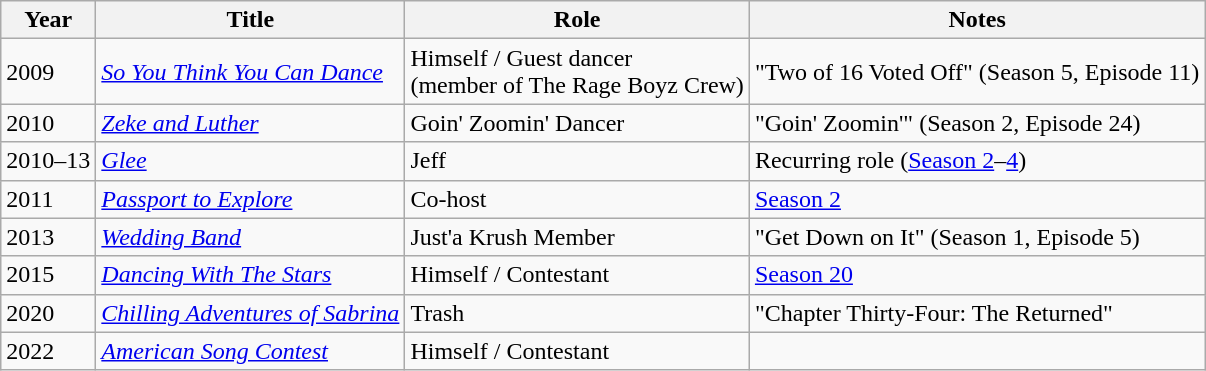<table class="wikitable sortable">
<tr>
<th>Year</th>
<th>Title</th>
<th>Role</th>
<th class="unsortable">Notes</th>
</tr>
<tr>
<td>2009</td>
<td><em><a href='#'>So You Think You Can Dance</a></em></td>
<td>Himself / Guest dancer<br>(member of The Rage Boyz Crew)</td>
<td>"Two of 16 Voted Off" (Season 5, Episode 11)</td>
</tr>
<tr>
<td>2010</td>
<td><em><a href='#'>Zeke and Luther</a></em></td>
<td>Goin' Zoomin' Dancer</td>
<td>"Goin' Zoomin'" (Season 2, Episode 24)</td>
</tr>
<tr>
<td>2010–13</td>
<td><em><a href='#'>Glee</a></em></td>
<td>Jeff</td>
<td>Recurring role (<a href='#'>Season 2</a>–<a href='#'>4</a>)</td>
</tr>
<tr>
<td>2011</td>
<td><em><a href='#'>Passport to Explore</a></em></td>
<td>Co-host</td>
<td><a href='#'>Season 2</a></td>
</tr>
<tr>
<td>2013</td>
<td><em><a href='#'>Wedding Band</a></em></td>
<td>Just'a Krush Member</td>
<td>"Get Down on It" (Season 1, Episode 5)</td>
</tr>
<tr>
<td>2015</td>
<td><em><a href='#'>Dancing With The Stars</a></em></td>
<td>Himself / Contestant</td>
<td><a href='#'>Season 20</a></td>
</tr>
<tr>
<td>2020</td>
<td><a href='#'><em>Chilling Adventures of Sabrina</em></a></td>
<td>Trash</td>
<td>"Chapter Thirty-Four: The Returned"</td>
</tr>
<tr>
<td>2022</td>
<td><em><a href='#'>American Song Contest</a></em></td>
<td>Himself / Contestant</td>
<td></td>
</tr>
</table>
